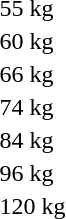<table>
<tr>
<td rowspan=2>55 kg</td>
<td rowspan=2></td>
<td rowspan=2></td>
<td></td>
</tr>
<tr>
<td></td>
</tr>
<tr>
<td rowspan=2>60 kg</td>
<td rowspan=2></td>
<td rowspan=2></td>
<td></td>
</tr>
<tr>
<td></td>
</tr>
<tr>
<td rowspan=2>66 kg</td>
<td rowspan=2></td>
<td rowspan=2></td>
<td></td>
</tr>
<tr>
<td></td>
</tr>
<tr>
<td rowspan=2>74 kg</td>
<td rowspan=2></td>
<td rowspan=2></td>
<td></td>
</tr>
<tr>
<td></td>
</tr>
<tr>
<td rowspan=2>84 kg</td>
<td rowspan=2></td>
<td rowspan=2></td>
<td></td>
</tr>
<tr>
<td></td>
</tr>
<tr>
<td rowspan=2>96 kg</td>
<td rowspan=2></td>
<td rowspan=2></td>
<td></td>
</tr>
<tr>
<td></td>
</tr>
<tr>
<td rowspan=2>120 kg</td>
<td rowspan=2></td>
<td rowspan=2></td>
<td></td>
</tr>
<tr>
<td></td>
</tr>
</table>
